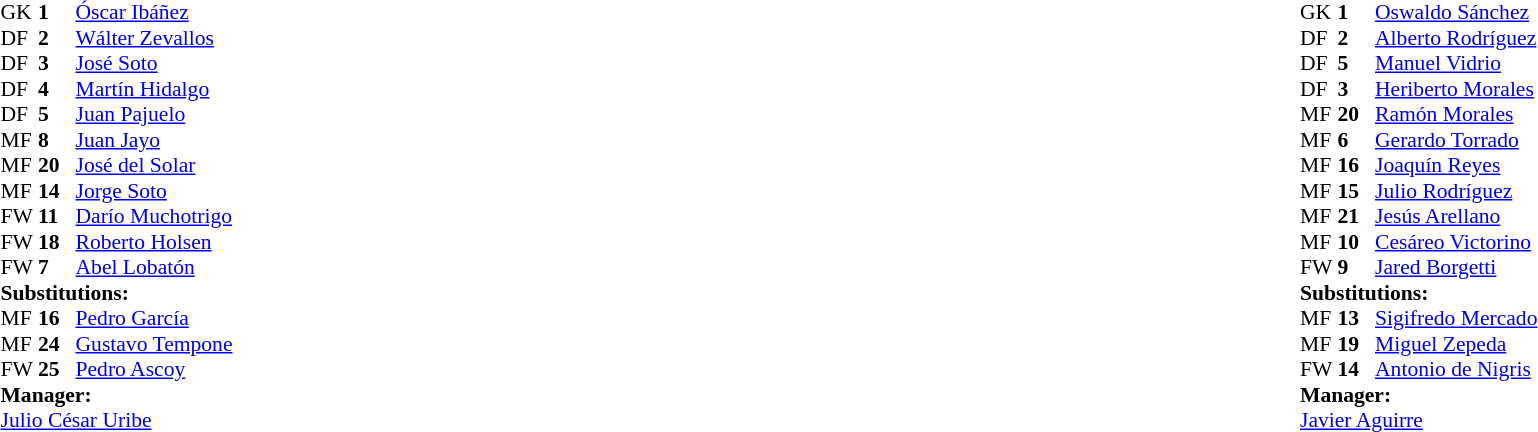<table width="100%">
<tr>
<td valign="top" width="50%"><br><table style="font-size: 90%" cellspacing="0" cellpadding="0">
<tr>
<th width=25></th>
<th width=25></th>
</tr>
<tr>
<td>GK</td>
<td><strong>1</strong></td>
<td><a href='#'>Óscar Ibáñez</a></td>
<td></td>
</tr>
<tr>
<td>DF</td>
<td><strong>2</strong></td>
<td><a href='#'>Wálter Zevallos</a></td>
<td></td>
<td></td>
</tr>
<tr>
<td>DF</td>
<td><strong>3</strong></td>
<td><a href='#'>José Soto</a></td>
</tr>
<tr>
<td>DF</td>
<td><strong>4</strong></td>
<td><a href='#'>Martín Hidalgo</a></td>
<td></td>
</tr>
<tr>
<td>DF</td>
<td><strong>5</strong></td>
<td><a href='#'>Juan Pajuelo</a></td>
</tr>
<tr>
<td>MF</td>
<td><strong>8</strong></td>
<td><a href='#'>Juan Jayo</a></td>
</tr>
<tr>
<td>MF</td>
<td><strong>20</strong></td>
<td><a href='#'>José del Solar</a></td>
</tr>
<tr>
<td>MF</td>
<td><strong>14</strong></td>
<td><a href='#'>Jorge Soto</a></td>
</tr>
<tr>
<td>FW</td>
<td><strong>11</strong></td>
<td><a href='#'>Darío Muchotrigo</a></td>
<td></td>
</tr>
<tr>
<td>FW</td>
<td><strong>18</strong></td>
<td><a href='#'>Roberto Holsen</a></td>
<td></td>
<td></td>
</tr>
<tr>
<td>FW</td>
<td><strong>7</strong></td>
<td><a href='#'>Abel Lobatón</a></td>
<td></td>
<td></td>
</tr>
<tr>
<td colspan=3><strong>Substitutions:</strong></td>
</tr>
<tr>
<td>MF</td>
<td><strong>16</strong></td>
<td><a href='#'>Pedro García</a></td>
<td></td>
<td></td>
</tr>
<tr>
<td>MF</td>
<td><strong>24</strong></td>
<td><a href='#'>Gustavo Tempone</a> </td>
<td></td>
<td></td>
</tr>
<tr>
<td>FW</td>
<td><strong>25</strong></td>
<td><a href='#'>Pedro Ascoy</a></td>
<td></td>
<td></td>
</tr>
<tr>
<td colspan=3><strong>Manager:</strong></td>
</tr>
<tr>
<td colspan=3><a href='#'>Julio César Uribe</a></td>
</tr>
</table>
</td>
<td valign="top"></td>
<td valign="top" width="50%"><br><table style="font-size: 90%" cellspacing="0" cellpadding="0" align="center">
<tr>
<th width=25></th>
<th width=25></th>
</tr>
<tr>
<td>GK</td>
<td><strong>1</strong></td>
<td><a href='#'>Oswaldo Sánchez</a></td>
</tr>
<tr>
<td>DF</td>
<td><strong>2</strong></td>
<td><a href='#'>Alberto Rodríguez</a></td>
</tr>
<tr>
<td>DF</td>
<td><strong>5</strong></td>
<td><a href='#'>Manuel Vidrio</a></td>
</tr>
<tr>
<td>DF</td>
<td><strong>3</strong></td>
<td><a href='#'>Heriberto Morales</a></td>
</tr>
<tr>
<td>MF</td>
<td><strong>20</strong></td>
<td><a href='#'>Ramón Morales</a></td>
</tr>
<tr>
<td>MF</td>
<td><strong>6</strong></td>
<td><a href='#'>Gerardo Torrado</a></td>
</tr>
<tr>
<td>MF</td>
<td><strong>16</strong></td>
<td><a href='#'>Joaquín Reyes</a></td>
<td></td>
<td></td>
</tr>
<tr>
<td>MF</td>
<td><strong>15</strong></td>
<td><a href='#'>Julio Rodríguez</a></td>
<td></td>
<td></td>
</tr>
<tr>
<td>MF</td>
<td><strong>21</strong></td>
<td><a href='#'>Jesús Arellano</a></td>
<td></td>
</tr>
<tr>
<td>MF</td>
<td><strong>10</strong></td>
<td><a href='#'>Cesáreo Victorino</a></td>
<td></td>
<td></td>
</tr>
<tr>
<td>FW</td>
<td><strong>9</strong></td>
<td><a href='#'>Jared Borgetti</a></td>
<td></td>
</tr>
<tr>
<td colspan=3><strong>Substitutions:</strong></td>
</tr>
<tr>
<td>MF</td>
<td><strong>13</strong></td>
<td><a href='#'>Sigifredo Mercado</a></td>
<td></td>
<td></td>
</tr>
<tr>
<td>MF</td>
<td><strong>19</strong></td>
<td><a href='#'>Miguel Zepeda</a></td>
<td></td>
<td></td>
</tr>
<tr>
<td>FW</td>
<td><strong>14</strong></td>
<td><a href='#'>Antonio de Nigris</a></td>
<td></td>
<td></td>
</tr>
<tr>
<td colspan=3><strong>Manager:</strong></td>
</tr>
<tr>
<td colspan=3><a href='#'>Javier Aguirre</a></td>
</tr>
</table>
</td>
</tr>
</table>
